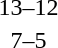<table style="text-align:center">
<tr>
<th width=200></th>
<th width=100></th>
<th width=200></th>
</tr>
<tr>
<td align=right><strong></strong></td>
<td>13–12</td>
<td align=left></td>
</tr>
<tr>
<td align=right><strong></strong></td>
<td>7–5</td>
<td align=left></td>
</tr>
</table>
